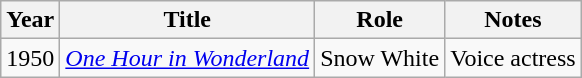<table class="wikitable">
<tr>
<th>Year</th>
<th>Title</th>
<th>Role</th>
<th>Notes</th>
</tr>
<tr>
<td>1950</td>
<td><em><a href='#'>One Hour in Wonderland</a></em></td>
<td>Snow White</td>
<td>Voice actress</td>
</tr>
</table>
